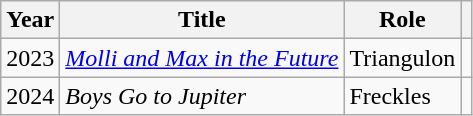<table class="wikitable sortable">
<tr>
<th>Year</th>
<th>Title</th>
<th>Role</th>
<th class="unsortable"></th>
</tr>
<tr>
<td>2023</td>
<td><em><a href='#'>Molli and Max in the Future</a></em></td>
<td>Triangulon</td>
<td></td>
</tr>
<tr>
<td>2024</td>
<td><em>Boys Go to Jupiter</em></td>
<td>Freckles</td>
<td></td>
</tr>
</table>
